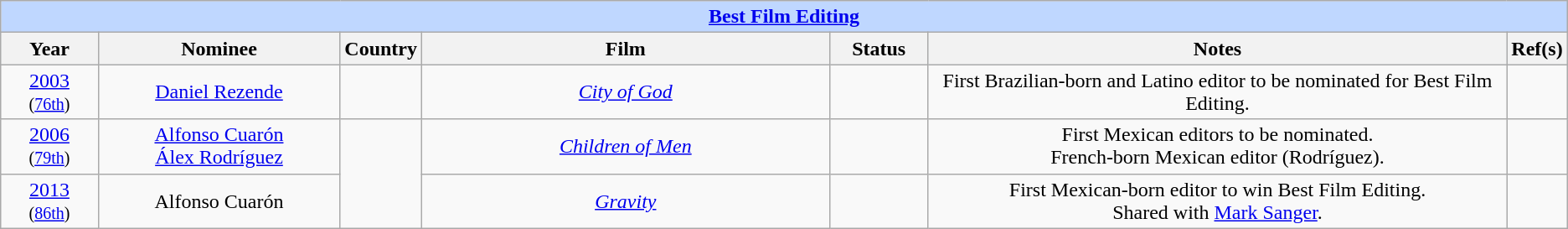<table class="wikitable" style="text-align: center">
<tr style="background:#bfd7ff;">
<td colspan="7" style="text-align:center;"><strong><a href='#'>Best Film Editing</a></strong></td>
</tr>
<tr style="background:#ebf5ff;">
<th style="width:75px;">Year</th>
<th style="width:200px;">Nominee</th>
<th style="width:50px;">Country</th>
<th style="width:350px;">Film</th>
<th style="width:75px;">Status</th>
<th style="width:500px;">Notes</th>
<th width="3">Ref(s)</th>
</tr>
<tr>
<td style="text-align: center"><a href='#'>2003</a><br><small>(<a href='#'>76th</a>)</small></td>
<td><a href='#'>Daniel Rezende</a></td>
<td></td>
<td><em><a href='#'>City of God</a></em></td>
<td></td>
<td>First Brazilian-born and Latino editor to be nominated for Best Film Editing.</td>
<td style="text-align: center"></td>
</tr>
<tr>
<td style="text-align: center"><a href='#'>2006</a><br><small>(<a href='#'>79th</a>)</small></td>
<td><a href='#'>Alfonso Cuarón</a><br><a href='#'>Álex Rodríguez</a></td>
<td rowspan="2"></td>
<td><em><a href='#'>Children of Men</a></em></td>
<td></td>
<td>First Mexican editors to be nominated.<br>French-born Mexican editor (Rodríguez).</td>
<td style="text-align: center"></td>
</tr>
<tr>
<td style="text-align: center"><a href='#'>2013</a><br><small>(<a href='#'>86th</a>)</small></td>
<td>Alfonso Cuarón</td>
<td><em><a href='#'>Gravity</a></em></td>
<td></td>
<td>First Mexican-born editor to win Best Film Editing.<br>Shared with <a href='#'>Mark Sanger</a>.</td>
<td style="text-align: center"></td>
</tr>
</table>
